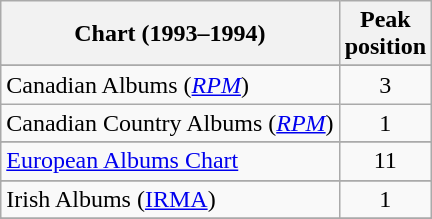<table class="wikitable sortable">
<tr>
<th>Chart (1993–1994)</th>
<th>Peak<br>position</th>
</tr>
<tr>
</tr>
<tr>
<td>Canadian Albums (<em><a href='#'>RPM</a></em>)</td>
<td style="text-align:center;">3</td>
</tr>
<tr>
<td>Canadian Country Albums (<em><a href='#'>RPM</a></em>)</td>
<td style="text-align:center;">1</td>
</tr>
<tr>
</tr>
<tr>
<td><a href='#'>European Albums Chart</a></td>
<td style="text-align:center;">11</td>
</tr>
<tr>
</tr>
<tr>
<td>Irish Albums (<a href='#'>IRMA</a>)</td>
<td style="text-align:center;">1</td>
</tr>
<tr>
</tr>
<tr>
</tr>
<tr>
</tr>
<tr>
</tr>
<tr>
</tr>
</table>
